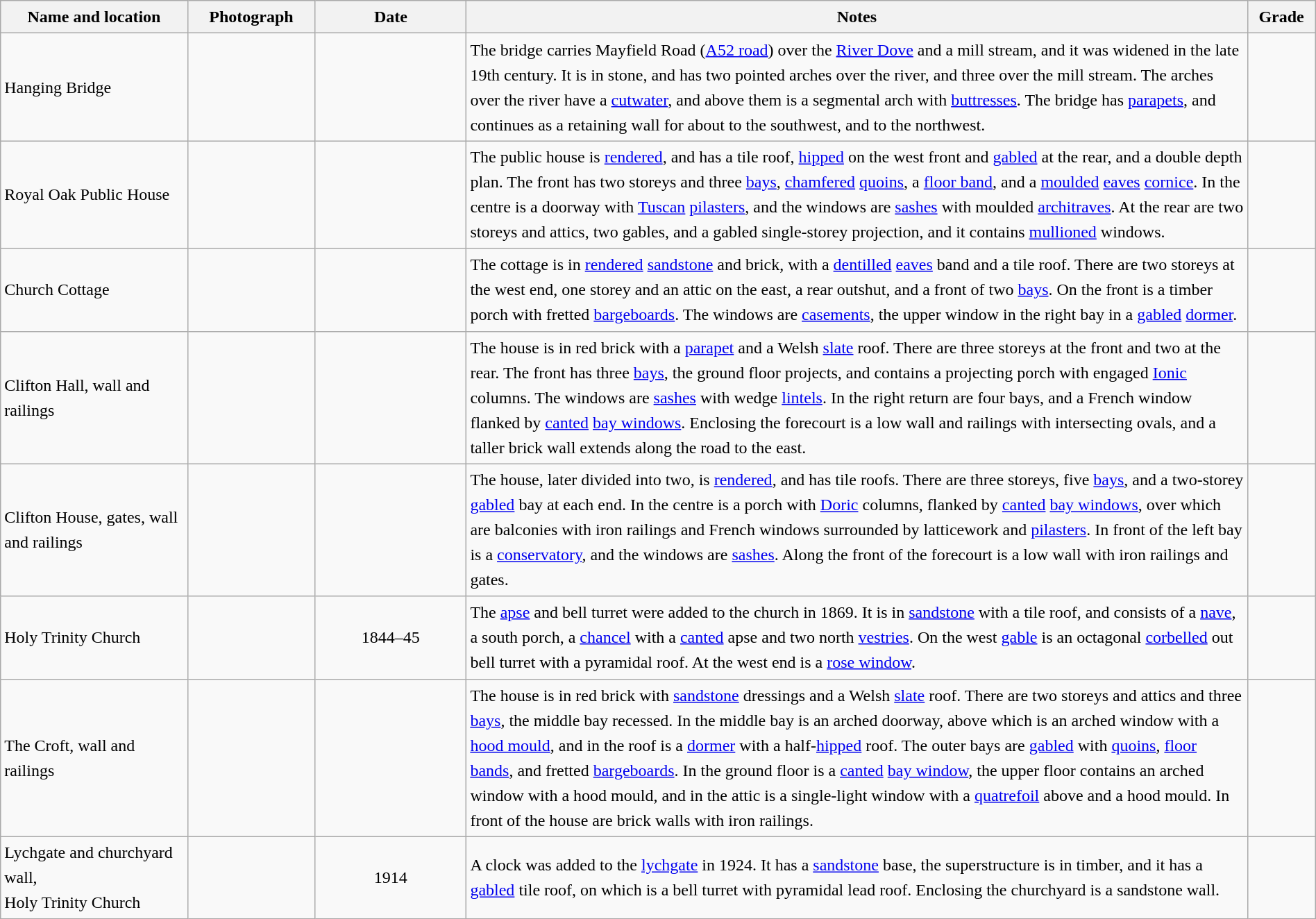<table class="wikitable sortable plainrowheaders" style="width:100%; border:0; text-align:left; line-height:150%;">
<tr>
<th scope="col"  style="width:150px">Name and location</th>
<th scope="col"  style="width:100px" class="unsortable">Photograph</th>
<th scope="col"  style="width:120px">Date</th>
<th scope="col"  style="width:650px" class="unsortable">Notes</th>
<th scope="col"  style="width:50px">Grade</th>
</tr>
<tr>
<td>Hanging Bridge<br><small></small></td>
<td></td>
<td align="center"></td>
<td>The bridge carries Mayfield Road (<a href='#'>A52 road</a>) over the <a href='#'>River Dove</a> and a mill stream, and it was widened in the late 19th century.  It is in stone, and has two pointed arches over the river, and three over the mill stream.  The arches over the river have a <a href='#'>cutwater</a>, and above them is a segmental arch with <a href='#'>buttresses</a>.  The bridge has <a href='#'>parapets</a>, and continues as a retaining wall for about  to the southwest, and  to the northwest.</td>
<td align="center" ></td>
</tr>
<tr>
<td>Royal Oak Public House<br><small></small></td>
<td></td>
<td align="center"></td>
<td>The public house is <a href='#'>rendered</a>, and has a tile roof, <a href='#'>hipped</a> on the west front and <a href='#'>gabled</a> at the rear, and a double depth plan.  The front has two storeys and three <a href='#'>bays</a>, <a href='#'>chamfered</a> <a href='#'>quoins</a>, a <a href='#'>floor band</a>, and a <a href='#'>moulded</a> <a href='#'>eaves</a> <a href='#'>cornice</a>.  In the centre is a doorway with <a href='#'>Tuscan</a> <a href='#'>pilasters</a>, and the windows are <a href='#'>sashes</a> with moulded <a href='#'>architraves</a>.  At the rear are two storeys and attics, two gables, and a gabled single-storey projection, and it contains <a href='#'>mullioned</a> windows.</td>
<td align="center" ></td>
</tr>
<tr>
<td>Church Cottage<br><small></small></td>
<td></td>
<td align="center"></td>
<td>The cottage is in <a href='#'>rendered</a> <a href='#'>sandstone</a> and brick, with a <a href='#'>dentilled</a> <a href='#'>eaves</a> band and a tile roof.  There are two storeys at the west end, one storey and an attic on the east, a rear outshut, and a front of two <a href='#'>bays</a>.  On the front is a timber porch with fretted <a href='#'>bargeboards</a>.  The windows are <a href='#'>casements</a>, the upper window in the right bay in a <a href='#'>gabled</a> <a href='#'>dormer</a>.</td>
<td align="center" ></td>
</tr>
<tr>
<td>Clifton Hall, wall and railings<br><small></small></td>
<td></td>
<td align="center"></td>
<td>The house is in red brick with a <a href='#'>parapet</a> and a Welsh <a href='#'>slate</a> roof.  There are three storeys at the front and two at the rear.  The front has three <a href='#'>bays</a>, the ground floor projects, and contains a projecting porch with engaged <a href='#'>Ionic</a> columns.  The windows are <a href='#'>sashes</a> with wedge <a href='#'>lintels</a>.  In the right return are four bays, and a French window flanked by <a href='#'>canted</a> <a href='#'>bay windows</a>.  Enclosing the forecourt is a low wall and railings with intersecting ovals, and a taller brick wall extends along the road to the east.</td>
<td align="center" ></td>
</tr>
<tr>
<td>Clifton House, gates, wall and railings<br><small></small></td>
<td></td>
<td align="center"></td>
<td>The house, later divided into two, is <a href='#'>rendered</a>, and has tile roofs.  There are three storeys, five <a href='#'>bays</a>, and a two-storey <a href='#'>gabled</a> bay at each end.  In the centre is a porch with <a href='#'>Doric</a> columns, flanked by <a href='#'>canted</a> <a href='#'>bay windows</a>, over which are balconies with iron railings and French windows surrounded by latticework and <a href='#'>pilasters</a>.  In front of the left bay is a <a href='#'>conservatory</a>, and the windows are <a href='#'>sashes</a>.  Along the front of the forecourt is a low wall with iron railings and gates.</td>
<td align="center" ></td>
</tr>
<tr>
<td>Holy Trinity Church<br><small></small></td>
<td></td>
<td align="center">1844–45</td>
<td>The <a href='#'>apse</a> and bell turret were added to the church in 1869.  It is in <a href='#'>sandstone</a> with a tile roof, and consists of a <a href='#'>nave</a>, a south porch, a <a href='#'>chancel</a> with a <a href='#'>canted</a> apse and two north <a href='#'>vestries</a>.  On the west <a href='#'>gable</a> is an octagonal <a href='#'>corbelled</a> out bell turret with a pyramidal roof.  At the west end is a <a href='#'>rose window</a>.</td>
<td align="center" ></td>
</tr>
<tr>
<td>The Croft, wall and railings<br><small></small></td>
<td></td>
<td align="center"></td>
<td>The house is in red brick with <a href='#'>sandstone</a> dressings and a Welsh <a href='#'>slate</a> roof.  There are two storeys and attics and three <a href='#'>bays</a>, the middle bay recessed.  In the middle bay is an arched doorway, above which is an arched window with a <a href='#'>hood mould</a>, and in the roof is a <a href='#'>dormer</a> with a half-<a href='#'>hipped</a> roof.  The outer bays are <a href='#'>gabled</a> with <a href='#'>quoins</a>, <a href='#'>floor bands</a>, and fretted <a href='#'>bargeboards</a>.  In the ground floor is a <a href='#'>canted</a> <a href='#'>bay window</a>, the upper floor contains an arched window with a hood mould, and in the attic is a single-light window with a <a href='#'>quatrefoil</a> above and a hood mould.  In front of the house are brick walls with iron railings.</td>
<td align="center" ></td>
</tr>
<tr>
<td>Lychgate and churchyard wall,<br>Holy Trinity Church<br><small></small></td>
<td></td>
<td align="center">1914</td>
<td>A clock was added to the <a href='#'>lychgate</a> in 1924.  It has a <a href='#'>sandstone</a> base, the superstructure is in timber, and it has a <a href='#'>gabled</a> tile roof, on which is a bell turret with pyramidal lead roof.  Enclosing the churchyard is a sandstone wall.</td>
<td align="center" ></td>
</tr>
<tr>
</tr>
</table>
